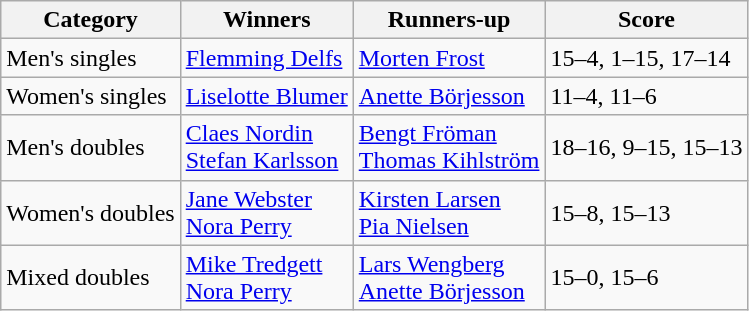<table class="wikitable">
<tr>
<th>Category</th>
<th>Winners</th>
<th>Runners-up</th>
<th>Score</th>
</tr>
<tr>
<td>Men's singles</td>
<td> <a href='#'>Flemming Delfs</a></td>
<td> <a href='#'>Morten Frost</a></td>
<td>15–4, 1–15, 17–14</td>
</tr>
<tr>
<td>Women's singles</td>
<td> <a href='#'>Liselotte Blumer</a></td>
<td> <a href='#'>Anette Börjesson</a></td>
<td>11–4, 11–6</td>
</tr>
<tr>
<td>Men's doubles</td>
<td> <a href='#'>Claes Nordin</a><br> <a href='#'>Stefan Karlsson</a></td>
<td> <a href='#'>Bengt Fröman</a><br> <a href='#'>Thomas Kihlström</a></td>
<td>18–16, 9–15, 15–13</td>
</tr>
<tr>
<td>Women's doubles</td>
<td> <a href='#'>Jane Webster</a><br> <a href='#'>Nora Perry</a></td>
<td> <a href='#'>Kirsten Larsen</a><br> <a href='#'>Pia Nielsen</a></td>
<td>15–8, 15–13</td>
</tr>
<tr>
<td>Mixed doubles</td>
<td> <a href='#'>Mike Tredgett</a><br> <a href='#'>Nora Perry</a></td>
<td> <a href='#'>Lars Wengberg</a><br> <a href='#'>Anette Börjesson</a></td>
<td>15–0, 15–6</td>
</tr>
</table>
